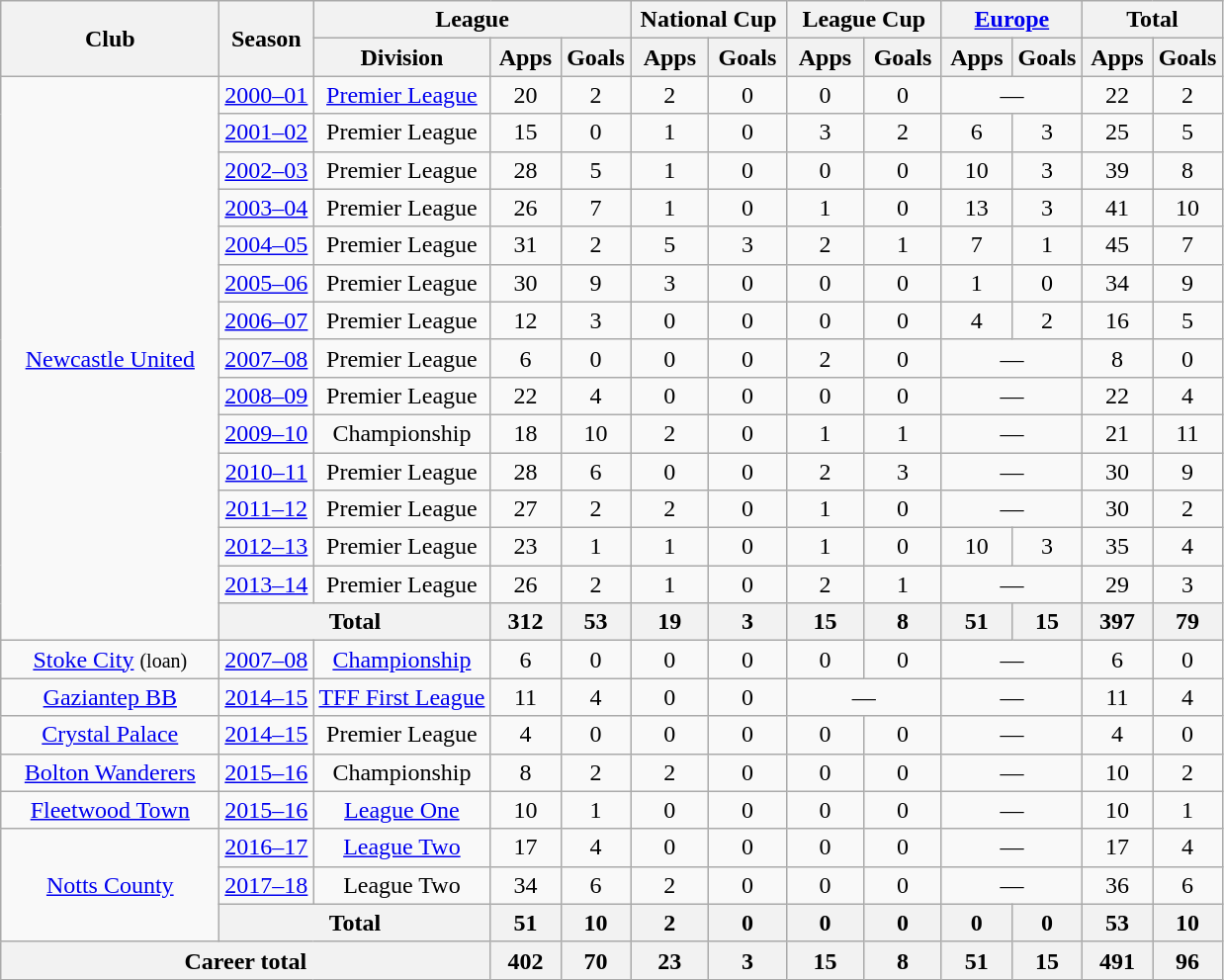<table class="wikitable" style="text-align:center">
<tr>
<th rowspan=2 width=140>Club</th>
<th rowspan=2>Season</th>
<th colspan=3>League</th>
<th colspan=2>National Cup</th>
<th colspan=2>League Cup</th>
<th colspan=2><a href='#'>Europe</a></th>
<th colspan=2>Total</th>
</tr>
<tr>
<th>Division</th>
<th width=40>Apps</th>
<th width=40>Goals</th>
<th width=45>Apps</th>
<th width=45>Goals</th>
<th width=45>Apps</th>
<th width=45>Goals</th>
<th width=40>Apps</th>
<th width=40>Goals</th>
<th width=40>Apps</th>
<th width=40>Goals</th>
</tr>
<tr>
<td rowspan=15><a href='#'>Newcastle United</a></td>
<td><a href='#'>2000–01</a></td>
<td><a href='#'>Premier League</a></td>
<td>20</td>
<td>2</td>
<td>2</td>
<td>0</td>
<td>0</td>
<td>0</td>
<td colspan=2>—</td>
<td>22</td>
<td>2</td>
</tr>
<tr>
<td><a href='#'>2001–02</a></td>
<td>Premier League</td>
<td>15</td>
<td>0</td>
<td>1</td>
<td>0</td>
<td>3</td>
<td>2</td>
<td>6</td>
<td>3</td>
<td>25</td>
<td>5</td>
</tr>
<tr>
<td><a href='#'>2002–03</a></td>
<td>Premier League</td>
<td>28</td>
<td>5</td>
<td>1</td>
<td>0</td>
<td>0</td>
<td>0</td>
<td>10</td>
<td>3</td>
<td>39</td>
<td>8</td>
</tr>
<tr>
<td><a href='#'>2003–04</a></td>
<td>Premier League</td>
<td>26</td>
<td>7</td>
<td>1</td>
<td>0</td>
<td>1</td>
<td>0</td>
<td>13</td>
<td>3</td>
<td>41</td>
<td>10</td>
</tr>
<tr>
<td><a href='#'>2004–05</a></td>
<td>Premier League</td>
<td>31</td>
<td>2</td>
<td>5</td>
<td>3</td>
<td>2</td>
<td>1</td>
<td>7</td>
<td>1</td>
<td>45</td>
<td>7</td>
</tr>
<tr>
<td><a href='#'>2005–06</a></td>
<td>Premier League</td>
<td>30</td>
<td>9</td>
<td>3</td>
<td>0</td>
<td>0</td>
<td>0</td>
<td>1</td>
<td>0</td>
<td>34</td>
<td>9</td>
</tr>
<tr>
<td><a href='#'>2006–07</a></td>
<td>Premier League</td>
<td>12</td>
<td>3</td>
<td>0</td>
<td>0</td>
<td>0</td>
<td>0</td>
<td>4</td>
<td>2</td>
<td>16</td>
<td>5</td>
</tr>
<tr>
<td><a href='#'>2007–08</a></td>
<td>Premier League</td>
<td>6</td>
<td>0</td>
<td>0</td>
<td>0</td>
<td>2</td>
<td>0</td>
<td colspan=2>—</td>
<td>8</td>
<td>0</td>
</tr>
<tr>
<td><a href='#'>2008–09</a></td>
<td>Premier League</td>
<td>22</td>
<td>4</td>
<td>0</td>
<td>0</td>
<td>0</td>
<td>0</td>
<td colspan=2>—</td>
<td>22</td>
<td>4</td>
</tr>
<tr>
<td><a href='#'>2009–10</a></td>
<td>Championship</td>
<td>18</td>
<td>10</td>
<td>2</td>
<td>0</td>
<td>1</td>
<td>1</td>
<td colspan=2>—</td>
<td>21</td>
<td>11</td>
</tr>
<tr>
<td><a href='#'>2010–11</a></td>
<td>Premier League</td>
<td>28</td>
<td>6</td>
<td>0</td>
<td>0</td>
<td>2</td>
<td>3</td>
<td colspan=2>—</td>
<td>30</td>
<td>9</td>
</tr>
<tr>
<td><a href='#'>2011–12</a></td>
<td>Premier League</td>
<td>27</td>
<td>2</td>
<td>2</td>
<td>0</td>
<td>1</td>
<td>0</td>
<td colspan=2>—</td>
<td>30</td>
<td>2</td>
</tr>
<tr>
<td><a href='#'>2012–13</a></td>
<td>Premier League</td>
<td>23</td>
<td>1</td>
<td>1</td>
<td>0</td>
<td>1</td>
<td>0</td>
<td>10</td>
<td>3</td>
<td>35</td>
<td>4</td>
</tr>
<tr>
<td><a href='#'>2013–14</a></td>
<td>Premier League</td>
<td>26</td>
<td>2</td>
<td>1</td>
<td>0</td>
<td>2</td>
<td>1</td>
<td colspan=2>—</td>
<td>29</td>
<td>3</td>
</tr>
<tr>
<th colspan=2>Total</th>
<th>312</th>
<th>53</th>
<th>19</th>
<th>3</th>
<th>15</th>
<th>8</th>
<th>51</th>
<th>15</th>
<th>397</th>
<th>79</th>
</tr>
<tr>
<td><a href='#'>Stoke City</a> <small>(loan)</small></td>
<td><a href='#'>2007–08</a></td>
<td><a href='#'>Championship</a></td>
<td>6</td>
<td>0</td>
<td>0</td>
<td>0</td>
<td>0</td>
<td>0</td>
<td colspan=2>—</td>
<td>6</td>
<td>0</td>
</tr>
<tr>
<td><a href='#'>Gaziantep BB</a></td>
<td><a href='#'>2014–15</a></td>
<td><a href='#'>TFF First League</a></td>
<td>11</td>
<td>4</td>
<td>0</td>
<td>0</td>
<td colspan=2>—</td>
<td colspan=2>—</td>
<td>11</td>
<td>4</td>
</tr>
<tr>
<td><a href='#'>Crystal Palace</a></td>
<td><a href='#'>2014–15</a></td>
<td>Premier League</td>
<td>4</td>
<td>0</td>
<td>0</td>
<td>0</td>
<td>0</td>
<td>0</td>
<td colspan=2>—</td>
<td>4</td>
<td>0</td>
</tr>
<tr>
<td><a href='#'>Bolton Wanderers</a></td>
<td><a href='#'>2015–16</a></td>
<td>Championship</td>
<td>8</td>
<td>2</td>
<td>2</td>
<td>0</td>
<td>0</td>
<td>0</td>
<td colspan=2>—</td>
<td>10</td>
<td>2</td>
</tr>
<tr>
<td><a href='#'>Fleetwood Town</a></td>
<td><a href='#'>2015–16</a></td>
<td><a href='#'>League One</a></td>
<td>10</td>
<td>1</td>
<td>0</td>
<td>0</td>
<td>0</td>
<td>0</td>
<td colspan=2>—</td>
<td>10</td>
<td>1</td>
</tr>
<tr>
<td rowspan=3><a href='#'>Notts County</a></td>
<td><a href='#'>2016–17</a></td>
<td><a href='#'>League Two</a></td>
<td>17</td>
<td>4</td>
<td>0</td>
<td>0</td>
<td>0</td>
<td>0</td>
<td colspan=2>—</td>
<td>17</td>
<td>4</td>
</tr>
<tr>
<td><a href='#'>2017–18</a></td>
<td>League Two</td>
<td>34</td>
<td>6</td>
<td>2</td>
<td>0</td>
<td>0</td>
<td>0</td>
<td colspan=2>—</td>
<td>36</td>
<td>6</td>
</tr>
<tr>
<th colspan=2>Total</th>
<th>51</th>
<th>10</th>
<th>2</th>
<th>0</th>
<th>0</th>
<th>0</th>
<th>0</th>
<th>0</th>
<th>53</th>
<th>10</th>
</tr>
<tr>
<th colspan=3>Career total</th>
<th>402</th>
<th>70</th>
<th>23</th>
<th>3</th>
<th>15</th>
<th>8</th>
<th>51</th>
<th>15</th>
<th>491</th>
<th>96</th>
</tr>
</table>
